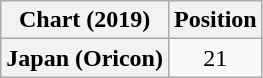<table class="wikitable plainrowheaders" style="text-align:center">
<tr>
<th scope="col">Chart (2019)</th>
<th scope="col">Position</th>
</tr>
<tr>
<th scope="row">Japan (Oricon)</th>
<td>21</td>
</tr>
</table>
